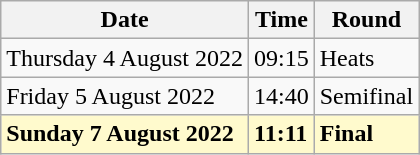<table class="wikitable">
<tr>
<th>Date</th>
<th>Time</th>
<th>Round</th>
</tr>
<tr>
<td>Thursday 4 August 2022</td>
<td>09:15</td>
<td>Heats</td>
</tr>
<tr>
<td>Friday 5 August 2022</td>
<td>14:40</td>
<td>Semifinal</td>
</tr>
<tr>
<td style=background:lemonchiffon><strong>Sunday 7 August 2022</strong></td>
<td style=background:lemonchiffon><strong>11:11</strong></td>
<td style=background:lemonchiffon><strong>Final</strong></td>
</tr>
</table>
